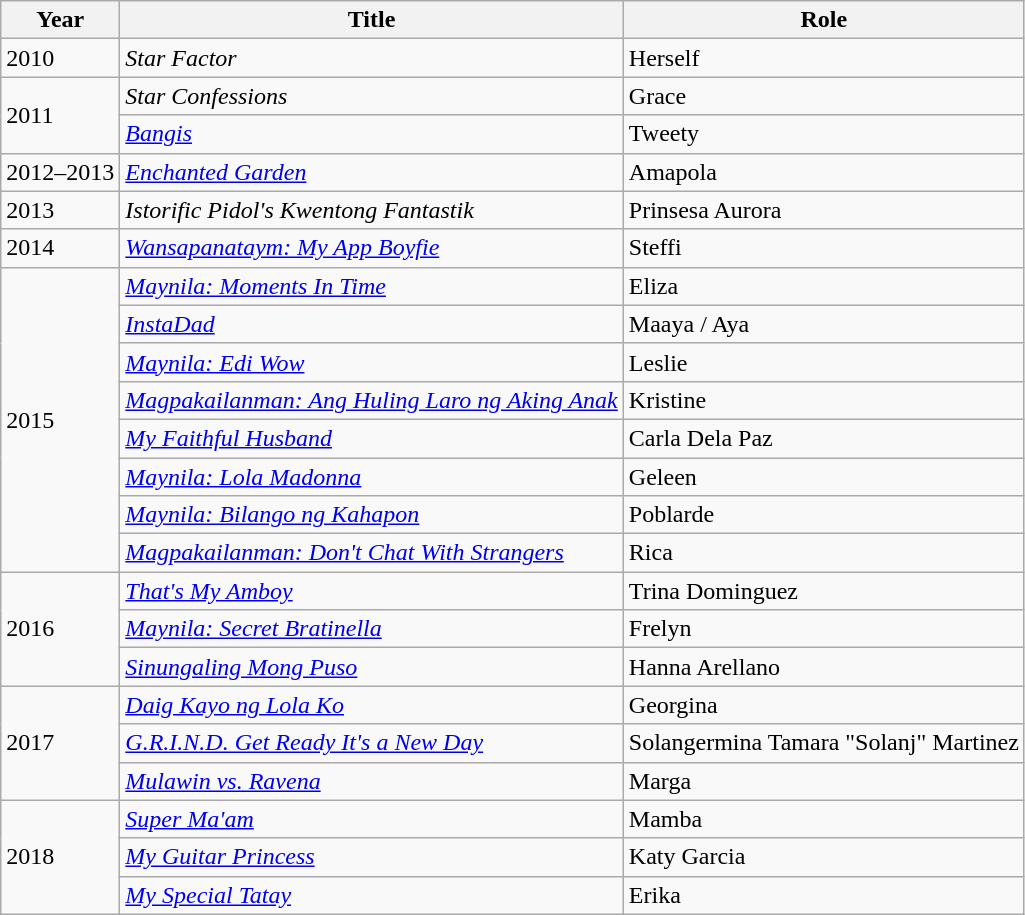<table class="wikitable">
<tr>
<th>Year</th>
<th>Title</th>
<th>Role</th>
</tr>
<tr>
<td>2010</td>
<td><em>Star Factor</em></td>
<td>Herself</td>
</tr>
<tr>
<td rowspan="2">2011</td>
<td><em>Star Confessions</em></td>
<td>Grace</td>
</tr>
<tr>
<td><em><a href='#'>Bangis</a></em></td>
<td>Tweety</td>
</tr>
<tr>
<td>2012–2013</td>
<td><em><a href='#'>Enchanted Garden</a></em></td>
<td>Amapola</td>
</tr>
<tr>
<td>2013</td>
<td><em>Istorific Pidol's Kwentong Fantastik</em></td>
<td>Prinsesa Aurora</td>
</tr>
<tr>
<td>2014</td>
<td><em><a href='#'>Wansapanataym: My App Boyfie</a></em></td>
<td>Steffi</td>
</tr>
<tr>
<td rowspan="8">2015</td>
<td><em><a href='#'>Maynila: Moments In Time</a></em></td>
<td>Eliza</td>
</tr>
<tr>
<td><em><a href='#'>InstaDad</a></em></td>
<td>Maaya / Aya</td>
</tr>
<tr>
<td><em><a href='#'>Maynila: Edi Wow</a></em></td>
<td>Leslie</td>
</tr>
<tr>
<td><em><a href='#'>Magpakailanman: Ang Huling Laro ng Aking Anak</a></em></td>
<td>Kristine</td>
</tr>
<tr>
<td><em><a href='#'>My Faithful Husband</a></em></td>
<td>Carla Dela Paz</td>
</tr>
<tr>
<td><em><a href='#'>Maynila: Lola Madonna</a></em></td>
<td>Geleen</td>
</tr>
<tr>
<td><em><a href='#'>Maynila: Bilango ng Kahapon</a></em></td>
<td>Poblarde</td>
</tr>
<tr>
<td><em><a href='#'>Magpakailanman: Don't Chat With Strangers</a></em></td>
<td>Rica</td>
</tr>
<tr>
<td rowspan="3">2016</td>
<td><em><a href='#'>That's My Amboy</a></em></td>
<td>Trina Dominguez</td>
</tr>
<tr>
<td><em><a href='#'>Maynila: Secret Bratinella</a></em></td>
<td>Frelyn</td>
</tr>
<tr>
<td><em><a href='#'>Sinungaling Mong Puso</a></em></td>
<td>Hanna Arellano</td>
</tr>
<tr>
<td rowspan="3">2017</td>
<td><em><a href='#'>Daig Kayo ng Lola Ko</a></em></td>
<td>Georgina</td>
</tr>
<tr>
<td><em><a href='#'>G.R.I.N.D. Get Ready It's a New Day</a></em></td>
<td>Solangermina Tamara "Solanj" Martinez</td>
</tr>
<tr>
<td><em><a href='#'>Mulawin vs. Ravena</a></em></td>
<td>Marga</td>
</tr>
<tr>
<td rowspan=3>2018</td>
<td><em><a href='#'>Super Ma'am</a></em></td>
<td>Mamba</td>
</tr>
<tr>
<td><em><a href='#'>My Guitar Princess</a></em></td>
<td>Katy Garcia</td>
</tr>
<tr>
<td><em><a href='#'>My Special Tatay</a></em></td>
<td>Erika</td>
</tr>
</table>
